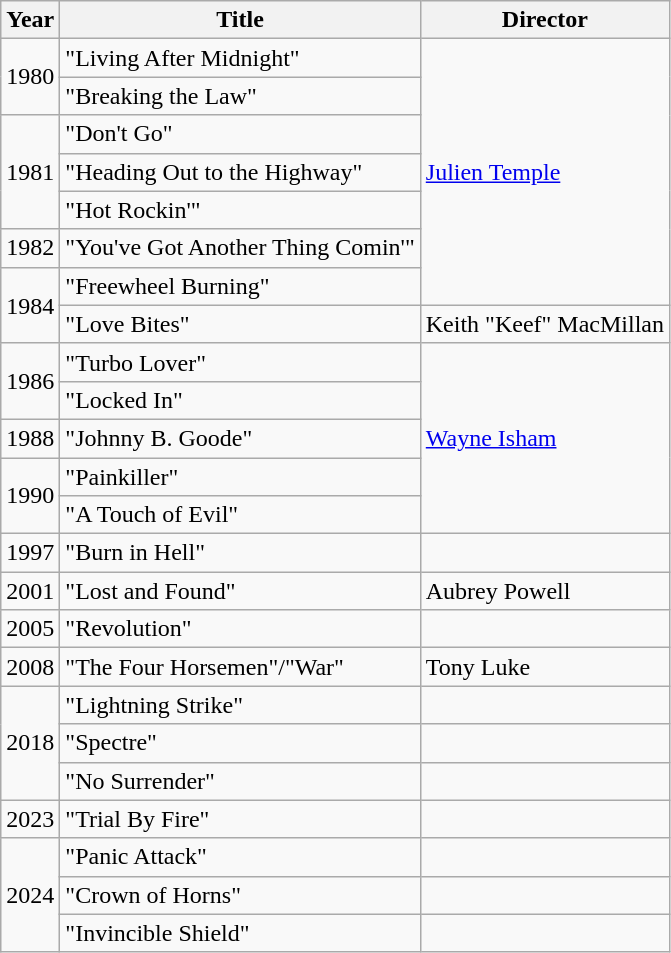<table class="wikitable" border="1">
<tr>
<th>Year</th>
<th>Title</th>
<th>Director</th>
</tr>
<tr>
<td align="center" rowspan="2">1980</td>
<td>"Living After Midnight"</td>
<td rowspan="7"><a href='#'>Julien Temple</a></td>
</tr>
<tr>
<td>"Breaking the Law"</td>
</tr>
<tr>
<td align="center" rowspan="3">1981</td>
<td>"Don't Go"</td>
</tr>
<tr>
<td>"Heading Out to the Highway"</td>
</tr>
<tr>
<td>"Hot Rockin'"</td>
</tr>
<tr>
<td align="center">1982</td>
<td>"You've Got Another Thing Comin'"</td>
</tr>
<tr>
<td align="center" rowspan="2">1984</td>
<td>"Freewheel Burning"</td>
</tr>
<tr>
<td>"Love Bites"</td>
<td>Keith "Keef" MacMillan</td>
</tr>
<tr>
<td align="center" rowspan="2">1986</td>
<td>"Turbo Lover"</td>
<td rowspan="5"><a href='#'>Wayne Isham</a></td>
</tr>
<tr>
<td>"Locked In"</td>
</tr>
<tr>
<td align="center">1988</td>
<td>"Johnny B. Goode"</td>
</tr>
<tr>
<td align="center" rowspan="2">1990</td>
<td>"Painkiller"</td>
</tr>
<tr>
<td>"A Touch of Evil"</td>
</tr>
<tr>
<td align="center">1997</td>
<td>"Burn in Hell"</td>
<td align="center"></td>
</tr>
<tr>
<td align="center">2001</td>
<td>"Lost and Found"</td>
<td>Aubrey Powell</td>
</tr>
<tr>
<td align="center">2005</td>
<td>"Revolution"</td>
<td align="center"></td>
</tr>
<tr>
<td align="center">2008</td>
<td>"The Four Horsemen"/"War"</td>
<td>Tony Luke</td>
</tr>
<tr>
<td align="center" rowspan="3">2018</td>
<td>"Lightning Strike"</td>
<td></td>
</tr>
<tr>
<td>"Spectre"</td>
<td></td>
</tr>
<tr>
<td>"No Surrender"</td>
<td></td>
</tr>
<tr>
<td align="center">2023</td>
<td>"Trial By Fire"</td>
<td></td>
</tr>
<tr>
<td align="center" rowspan="3">2024</td>
<td>"Panic Attack"</td>
<td></td>
</tr>
<tr>
<td>"Crown of Horns"</td>
<td></td>
</tr>
<tr>
<td>"Invincible Shield"</td>
<td></td>
</tr>
</table>
